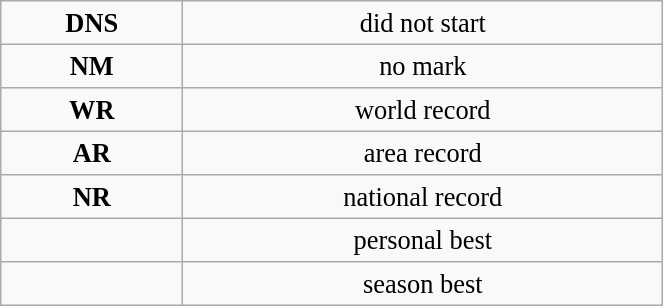<table class="wikitable" style=" text-align:center; font-size:110%;" width="35%">
<tr>
<td><strong>DNS</strong></td>
<td>did not start</td>
</tr>
<tr>
<td><strong>NM</strong></td>
<td>no mark</td>
</tr>
<tr>
<td><strong>WR</strong></td>
<td>world record</td>
</tr>
<tr>
<td><strong>AR</strong></td>
<td>area record</td>
</tr>
<tr>
<td><strong>NR</strong></td>
<td>national record</td>
</tr>
<tr>
<td></td>
<td>personal best</td>
</tr>
<tr>
<td></td>
<td>season best</td>
</tr>
</table>
